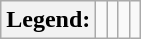<table class=wikitable>
<tr>
<th>Legend:</th>
<td></td>
<td></td>
<td></td>
<td></td>
</tr>
</table>
